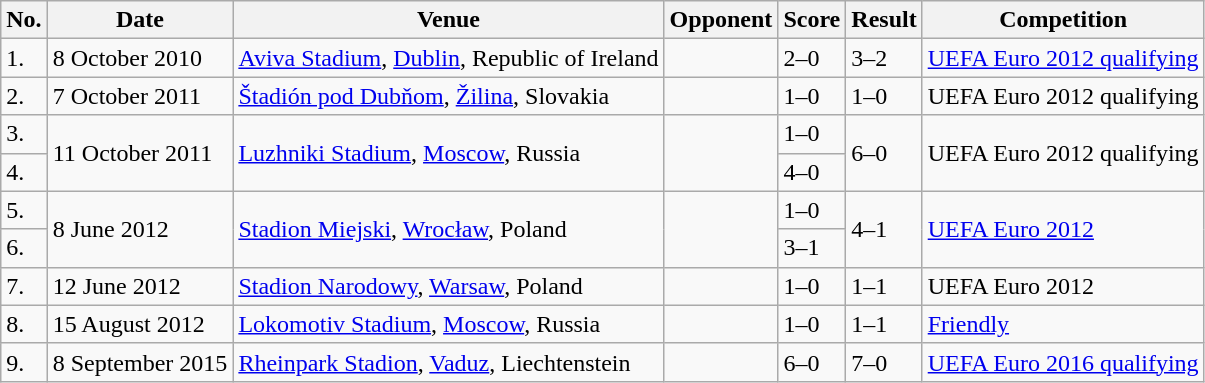<table class="wikitable">
<tr>
<th>No.</th>
<th>Date</th>
<th>Venue</th>
<th>Opponent</th>
<th>Score</th>
<th>Result</th>
<th>Competition</th>
</tr>
<tr>
<td>1.</td>
<td>8 October 2010</td>
<td><a href='#'>Aviva Stadium</a>, <a href='#'>Dublin</a>, Republic of Ireland</td>
<td></td>
<td>2–0</td>
<td>3–2</td>
<td><a href='#'>UEFA Euro 2012 qualifying</a></td>
</tr>
<tr>
<td>2.</td>
<td>7 October 2011</td>
<td><a href='#'>Štadión pod Dubňom</a>, <a href='#'>Žilina</a>, Slovakia</td>
<td></td>
<td>1–0</td>
<td>1–0</td>
<td>UEFA Euro 2012 qualifying</td>
</tr>
<tr>
<td>3.</td>
<td rowspan='2'>11 October 2011</td>
<td rowspan='2'><a href='#'>Luzhniki Stadium</a>, <a href='#'>Moscow</a>, Russia</td>
<td rowspan='2'></td>
<td>1–0</td>
<td rowspan="2">6–0</td>
<td rowspan="2">UEFA Euro 2012 qualifying</td>
</tr>
<tr>
<td>4.</td>
<td>4–0</td>
</tr>
<tr>
<td>5.</td>
<td rowspan='2'>8 June 2012</td>
<td rowspan='2'><a href='#'>Stadion Miejski</a>, <a href='#'>Wrocław</a>, Poland</td>
<td rowspan='2'></td>
<td>1–0</td>
<td rowspan="2">4–1</td>
<td rowspan='2'><a href='#'>UEFA Euro 2012</a></td>
</tr>
<tr>
<td>6.</td>
<td>3–1</td>
</tr>
<tr>
<td>7.</td>
<td>12 June 2012</td>
<td><a href='#'>Stadion Narodowy</a>, <a href='#'>Warsaw</a>, Poland</td>
<td></td>
<td>1–0</td>
<td>1–1</td>
<td>UEFA Euro 2012</td>
</tr>
<tr>
<td>8.</td>
<td>15 August 2012</td>
<td><a href='#'>Lokomotiv Stadium</a>, <a href='#'>Moscow</a>, Russia</td>
<td></td>
<td>1–0</td>
<td>1–1</td>
<td><a href='#'>Friendly</a></td>
</tr>
<tr>
<td>9.</td>
<td>8 September 2015</td>
<td><a href='#'>Rheinpark Stadion</a>, <a href='#'>Vaduz</a>, Liechtenstein</td>
<td></td>
<td>6–0</td>
<td>7–0</td>
<td><a href='#'>UEFA Euro 2016 qualifying</a></td>
</tr>
</table>
